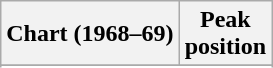<table class="wikitable sortable plainrowheaders">
<tr>
<th scope="col">Chart (1968–69)</th>
<th scope="col">Peak<br> position</th>
</tr>
<tr>
</tr>
<tr>
</tr>
<tr>
</tr>
<tr>
</tr>
</table>
